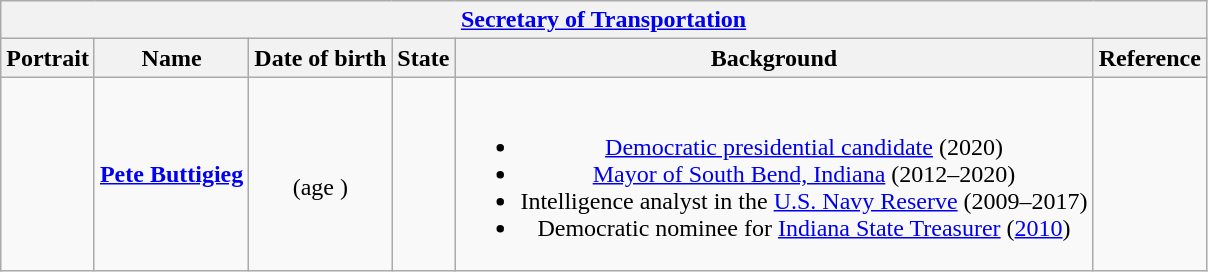<table class="wikitable collapsible" style="text-align:center;">
<tr>
<th colspan="6"><a href='#'>Secretary of Transportation</a></th>
</tr>
<tr>
<th>Portrait</th>
<th>Name</th>
<th>Date of birth</th>
<th>State</th>
<th>Background</th>
<th>Reference</th>
</tr>
<tr>
<td></td>
<td><strong><a href='#'>Pete Buttigieg</a></strong></td>
<td><br>(age )</td>
<td></td>
<td><br><ul><li><a href='#'>Democratic presidential candidate</a> (2020)</li><li><a href='#'>Mayor of South Bend, Indiana</a> (2012–2020)</li><li>Intelligence analyst in the <a href='#'>U.S. Navy Reserve</a> (2009–2017)</li><li>Democratic nominee for <a href='#'>Indiana State Treasurer</a> (<a href='#'>2010</a>)</li></ul></td>
<td></td>
</tr>
</table>
